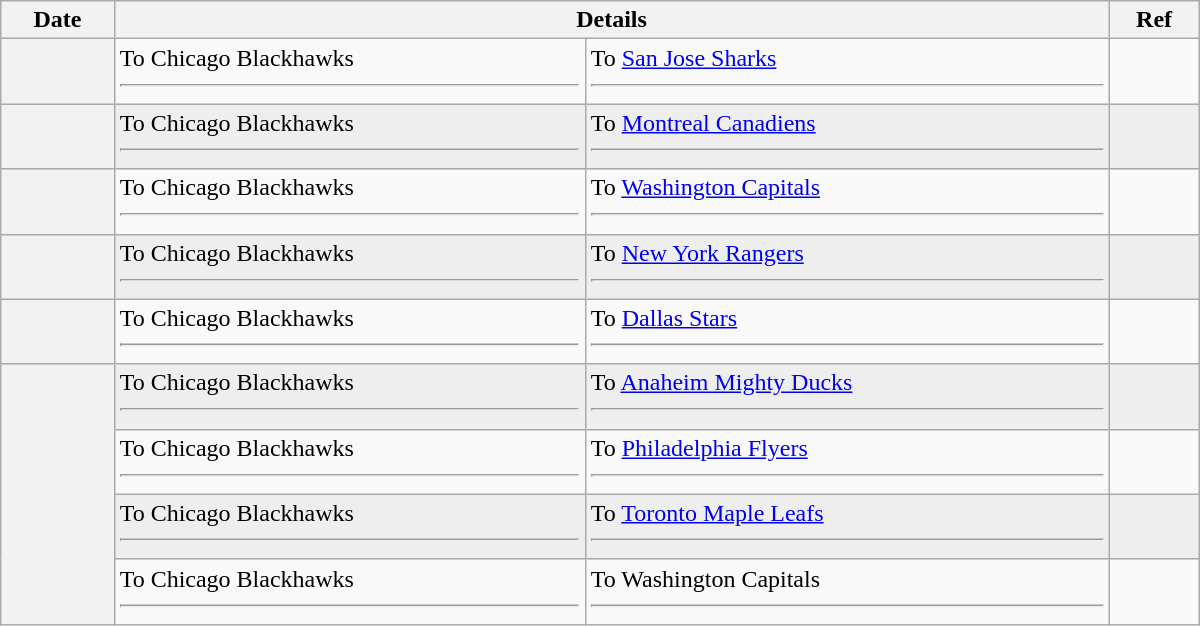<table class="wikitable plainrowheaders" style="width: 50em;">
<tr>
<th scope="col">Date</th>
<th scope="col" colspan="2">Details</th>
<th scope="col">Ref</th>
</tr>
<tr>
<th scope="row"></th>
<td valign="top">To Chicago Blackhawks <hr></td>
<td valign="top">To <a href='#'>San Jose Sharks</a> <hr></td>
<td></td>
</tr>
<tr bgcolor="#eeeeee">
<th scope="row"></th>
<td valign="top">To Chicago Blackhawks <hr></td>
<td valign="top">To <a href='#'>Montreal Canadiens</a> <hr></td>
<td></td>
</tr>
<tr>
<th scope="row"></th>
<td valign="top">To Chicago Blackhawks <hr></td>
<td valign="top">To <a href='#'>Washington Capitals</a> <hr></td>
<td></td>
</tr>
<tr bgcolor="#eeeeee">
<th scope="row"></th>
<td valign="top">To Chicago Blackhawks <hr></td>
<td valign="top">To <a href='#'>New York Rangers</a> <hr></td>
<td></td>
</tr>
<tr>
<th scope="row"></th>
<td valign="top">To Chicago Blackhawks <hr></td>
<td valign="top">To <a href='#'>Dallas Stars</a> <hr></td>
<td></td>
</tr>
<tr bgcolor="#eeeeee">
<th scope="row" rowspan=4></th>
<td valign="top">To Chicago Blackhawks <hr></td>
<td valign="top">To <a href='#'>Anaheim Mighty Ducks</a> <hr></td>
<td></td>
</tr>
<tr>
<td valign="top">To Chicago Blackhawks <hr></td>
<td valign="top">To <a href='#'>Philadelphia Flyers</a> <hr></td>
<td></td>
</tr>
<tr bgcolor="#eeeeee">
<td valign="top">To Chicago Blackhawks <hr></td>
<td valign="top">To <a href='#'>Toronto Maple Leafs</a> <hr></td>
<td></td>
</tr>
<tr>
<td valign="top">To Chicago Blackhawks <hr></td>
<td valign="top">To Washington Capitals <hr></td>
<td></td>
</tr>
</table>
